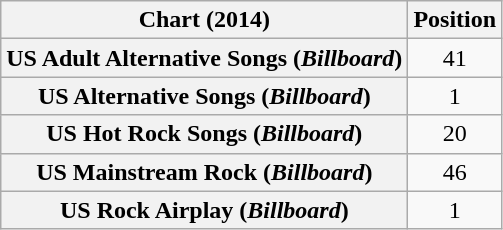<table class="wikitable plainrowheaders sortable">
<tr>
<th>Chart (2014)</th>
<th>Position</th>
</tr>
<tr>
<th scope="row">US Adult Alternative Songs (<em>Billboard</em>)</th>
<td style="text-align:center;">41</td>
</tr>
<tr>
<th scope="row">US Alternative Songs (<em>Billboard</em>)</th>
<td style="text-align:center;">1</td>
</tr>
<tr>
<th scope="row">US Hot Rock Songs (<em>Billboard</em>)</th>
<td style="text-align:center;">20</td>
</tr>
<tr>
<th scope="row">US Mainstream Rock (<em>Billboard</em>)</th>
<td style="text-align:center;">46</td>
</tr>
<tr>
<th scope="row">US Rock Airplay (<em>Billboard</em>)</th>
<td style="text-align:center;">1</td>
</tr>
</table>
